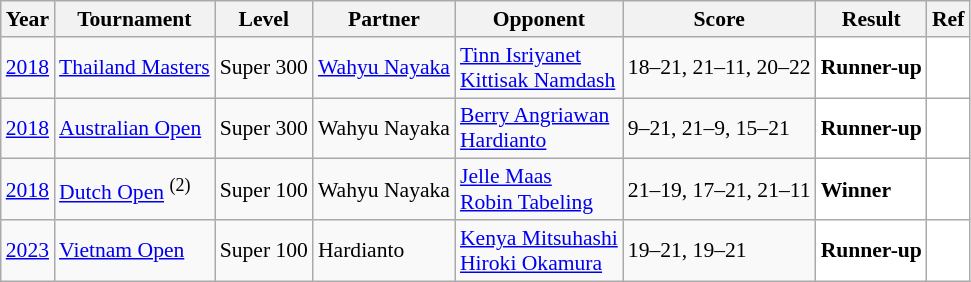<table class="sortable wikitable" style="font-size: 90%">
<tr>
<th>Year</th>
<th>Tournament</th>
<th>Level</th>
<th>Partner</th>
<th>Opponent</th>
<th>Score</th>
<th>Result</th>
<th>Ref</th>
</tr>
<tr>
<td align="center"><a href='#'>2018</a></td>
<td align="left"><a href='#'>Thailand Masters</a></td>
<td align="left">Super 300</td>
<td align="left"> <a href='#'>Wahyu Nayaka</a></td>
<td align="left"> <a href='#'>Tinn Isriyanet</a> <br>  <a href='#'>Kittisak Namdash</a></td>
<td align="left">18–21, 21–11, 20–22</td>
<td style="text-align:left; background:white"> <strong>Runner-up</strong></td>
<td style="text-align:center; background:white"></td>
</tr>
<tr>
<td align="center"><a href='#'>2018</a></td>
<td align="left"><a href='#'>Australian Open</a></td>
<td align="left">Super 300</td>
<td align="left"> Wahyu Nayaka</td>
<td align="left"> <a href='#'>Berry Angriawan</a> <br>  <a href='#'>Hardianto</a></td>
<td align="left">9–21, 21–9, 15–21</td>
<td style="text-align:left; background:white"> <strong>Runner-up</strong></td>
<td style="text-align:center; background:white"></td>
</tr>
<tr>
<td align="center"><a href='#'>2018</a></td>
<td align="left"><a href='#'>Dutch Open</a> <sup>(2)</sup></td>
<td align="left">Super 100</td>
<td align="left"> Wahyu Nayaka</td>
<td align="left"> <a href='#'>Jelle Maas</a> <br>  <a href='#'>Robin Tabeling</a></td>
<td align="left">21–19, 17–21, 21–11</td>
<td style="text-align:left; background:white"> <strong>Winner</strong></td>
<td style="text-align:center; background:white"></td>
</tr>
<tr>
<td align="center"><a href='#'>2023</a></td>
<td align="left"><a href='#'>Vietnam Open</a></td>
<td align="left">Super 100</td>
<td align="left"> Hardianto</td>
<td align="left"> <a href='#'>Kenya Mitsuhashi</a><br> <a href='#'>Hiroki Okamura</a></td>
<td align="left">19–21, 19–21</td>
<td style="text-align:left; background:white"> <strong>Runner-up</strong></td>
<td style="text-align:center; background:white"></td>
</tr>
</table>
